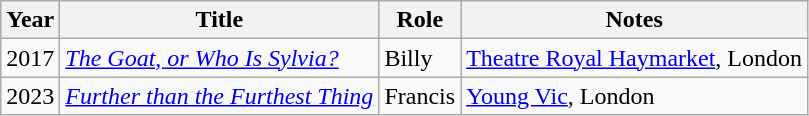<table class="wikitable sortable">
<tr>
<th>Year</th>
<th>Title</th>
<th>Role</th>
<th class="unsortable">Notes</th>
</tr>
<tr>
<td>2017</td>
<td><em><a href='#'>The Goat, or Who Is Sylvia?</a></em></td>
<td>Billy</td>
<td><a href='#'>Theatre Royal Haymarket</a>, London</td>
</tr>
<tr>
<td>2023</td>
<td><em><a href='#'>Further than the Furthest Thing</a></em></td>
<td>Francis</td>
<td><a href='#'>Young Vic</a>, London</td>
</tr>
</table>
